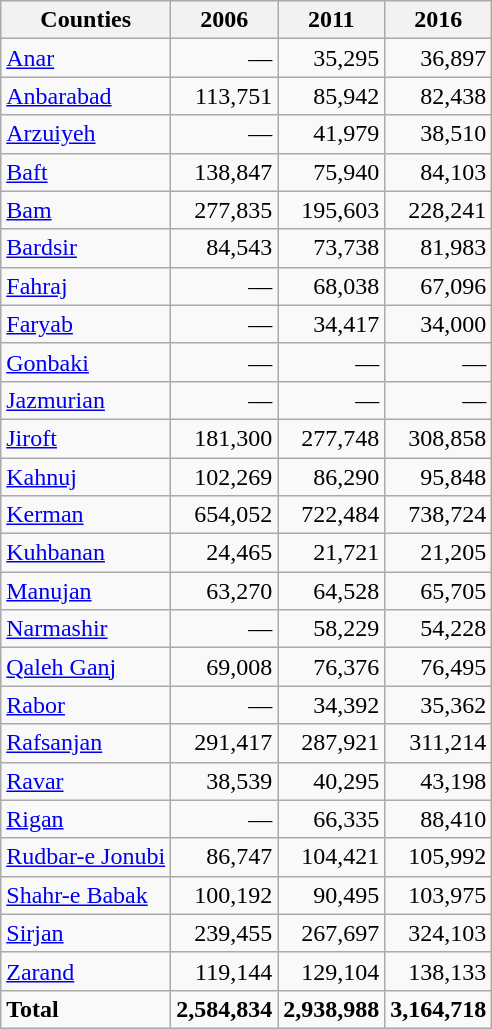<table class="wikitable">
<tr>
<th>Counties</th>
<th>2006</th>
<th>2011</th>
<th>2016</th>
</tr>
<tr>
<td><a href='#'>Anar</a></td>
<td style="text-align: right;">—</td>
<td style="text-align: right;">35,295</td>
<td style="text-align: right;">36,897</td>
</tr>
<tr>
<td><a href='#'>Anbarabad</a></td>
<td style="text-align: right;">113,751</td>
<td style="text-align: right;">85,942</td>
<td style="text-align: right;">82,438</td>
</tr>
<tr>
<td><a href='#'>Arzuiyeh</a></td>
<td style="text-align: right;">—</td>
<td style="text-align: right;">41,979</td>
<td style="text-align: right;">38,510</td>
</tr>
<tr>
<td><a href='#'>Baft</a></td>
<td style="text-align: right;">138,847</td>
<td style="text-align: right;">75,940</td>
<td style="text-align: right;">84,103</td>
</tr>
<tr>
<td><a href='#'>Bam</a></td>
<td style="text-align: right;">277,835</td>
<td style="text-align: right;">195,603</td>
<td style="text-align: right;">228,241</td>
</tr>
<tr>
<td><a href='#'>Bardsir</a></td>
<td style="text-align: right;">84,543</td>
<td style="text-align: right;">73,738</td>
<td style="text-align: right;">81,983</td>
</tr>
<tr>
<td><a href='#'>Fahraj</a></td>
<td style="text-align: right;">—</td>
<td style="text-align: right;">68,038</td>
<td style="text-align: right;">67,096</td>
</tr>
<tr>
<td><a href='#'>Faryab</a></td>
<td style="text-align: right;">—</td>
<td style="text-align: right;">34,417</td>
<td style="text-align: right;">34,000</td>
</tr>
<tr>
<td><a href='#'>Gonbaki</a></td>
<td style="text-align: right;">—</td>
<td style="text-align: right;">—</td>
<td style="text-align: right;">—</td>
</tr>
<tr>
<td><a href='#'>Jazmurian</a></td>
<td style="text-align: right;">—</td>
<td style="text-align: right;">—</td>
<td style="text-align: right;">—</td>
</tr>
<tr>
<td><a href='#'>Jiroft</a></td>
<td style="text-align: right;">181,300</td>
<td style="text-align: right;">277,748</td>
<td style="text-align: right;">308,858</td>
</tr>
<tr>
<td><a href='#'>Kahnuj</a></td>
<td style="text-align: right;">102,269</td>
<td style="text-align: right;">86,290</td>
<td style="text-align: right;">95,848</td>
</tr>
<tr>
<td><a href='#'>Kerman</a></td>
<td style="text-align: right;">654,052</td>
<td style="text-align: right;">722,484</td>
<td style="text-align: right;">738,724</td>
</tr>
<tr>
<td><a href='#'>Kuhbanan</a></td>
<td style="text-align: right;">24,465</td>
<td style="text-align: right;">21,721</td>
<td style="text-align: right;">21,205</td>
</tr>
<tr>
<td><a href='#'>Manujan</a></td>
<td style="text-align: right;">63,270</td>
<td style="text-align: right;">64,528</td>
<td style="text-align: right;">65,705</td>
</tr>
<tr>
<td><a href='#'>Narmashir</a></td>
<td style="text-align: right;">—</td>
<td style="text-align: right;">58,229</td>
<td style="text-align: right;">54,228</td>
</tr>
<tr>
<td><a href='#'>Qaleh Ganj</a></td>
<td style="text-align: right;">69,008</td>
<td style="text-align: right;">76,376</td>
<td style="text-align: right;">76,495</td>
</tr>
<tr>
<td><a href='#'>Rabor</a></td>
<td style="text-align: right;">—</td>
<td style="text-align: right;">34,392</td>
<td style="text-align: right;">35,362</td>
</tr>
<tr>
<td><a href='#'>Rafsanjan</a></td>
<td style="text-align: right;">291,417</td>
<td style="text-align: right;">287,921</td>
<td style="text-align: right;">311,214</td>
</tr>
<tr>
<td><a href='#'>Ravar</a></td>
<td style="text-align: right;">38,539</td>
<td style="text-align: right;">40,295</td>
<td style="text-align: right;">43,198</td>
</tr>
<tr>
<td><a href='#'>Rigan</a></td>
<td style="text-align: right;">—</td>
<td style="text-align: right;">66,335</td>
<td style="text-align: right;">88,410</td>
</tr>
<tr>
<td><a href='#'>Rudbar-e Jonubi</a></td>
<td style="text-align: right;">86,747</td>
<td style="text-align: right;">104,421</td>
<td style="text-align: right;">105,992</td>
</tr>
<tr>
<td><a href='#'>Shahr-e Babak</a></td>
<td style="text-align: right;">100,192</td>
<td style="text-align: right;">90,495</td>
<td style="text-align: right;">103,975</td>
</tr>
<tr>
<td><a href='#'>Sirjan</a></td>
<td style="text-align: right;">239,455</td>
<td style="text-align: right;">267,697</td>
<td style="text-align: right;">324,103</td>
</tr>
<tr>
<td><a href='#'>Zarand</a></td>
<td style="text-align: right;">119,144</td>
<td style="text-align: right;">129,104</td>
<td style="text-align: right;">138,133</td>
</tr>
<tr>
<td><strong>Total</strong></td>
<td style="text-align: right;"><strong>2,584,834</strong></td>
<td style="text-align: right;"><strong>2,938,988</strong></td>
<td style="text-align: right;"><strong>3,164,718</strong></td>
</tr>
</table>
